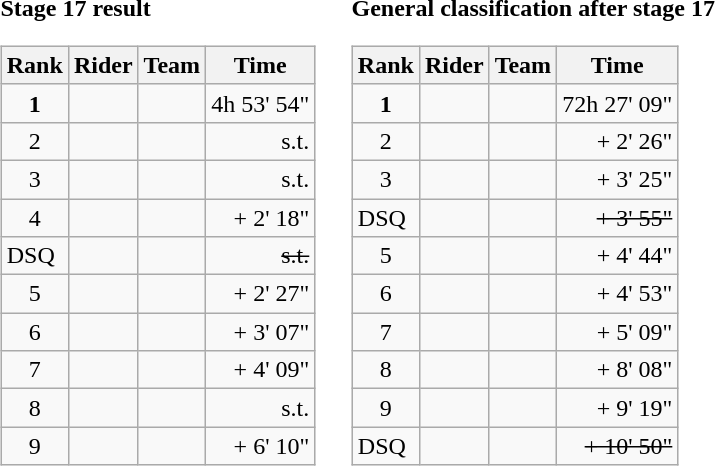<table>
<tr>
<td><strong>Stage 17 result</strong><br><table class="wikitable">
<tr>
<th scope="col">Rank</th>
<th scope="col">Rider</th>
<th scope="col">Team</th>
<th scope="col">Time</th>
</tr>
<tr>
<td style="text-align:center;"><strong>1</strong></td>
<td><strong></strong></td>
<td><strong></strong></td>
<td style="text-align:right;">4h 53' 54"</td>
</tr>
<tr>
<td style="text-align:center;">2</td>
<td> </td>
<td> </td>
<td style="text-align:right;">s.t.</td>
</tr>
<tr>
<td style="text-align:center;">3</td>
<td> </td>
<td></td>
<td style="text-align:right;">s.t.</td>
</tr>
<tr>
<td style="text-align:center;">4</td>
<td></td>
<td></td>
<td style="text-align:right;">+ 2' 18"</td>
</tr>
<tr>
<td>DSQ</td>
<td><s></s></td>
<td><s> </s></td>
<td style="text-align:right;"><s> s.t.</s></td>
</tr>
<tr>
<td style="text-align:center;">5</td>
<td></td>
<td> </td>
<td style="text-align:right;">+ 2' 27"</td>
</tr>
<tr>
<td style="text-align:center;">6</td>
<td></td>
<td></td>
<td style="text-align:right;">+ 3' 07"</td>
</tr>
<tr>
<td style="text-align:center;">7</td>
<td></td>
<td></td>
<td style="text-align:right;">+ 4' 09"</td>
</tr>
<tr>
<td style="text-align:center;">8</td>
<td></td>
<td></td>
<td style="text-align:right;">s.t.</td>
</tr>
<tr>
<td style="text-align:center;">9</td>
<td></td>
<td></td>
<td style="text-align:right;">+ 6' 10"</td>
</tr>
</table>
</td>
<td></td>
<td><strong>General classification after stage 17</strong><br><table class="wikitable">
<tr>
<th scope="col">Rank</th>
<th scope="col">Rider</th>
<th scope="col">Team</th>
<th scope="col">Time</th>
</tr>
<tr>
<td style="text-align:center;"><strong>1</strong></td>
<td><strong></strong> </td>
<td><strong></strong> </td>
<td style="text-align:right;">72h 27' 09"</td>
</tr>
<tr>
<td style="text-align:center;">2</td>
<td> </td>
<td></td>
<td style="text-align:right;">+ 2' 26"</td>
</tr>
<tr>
<td style="text-align:center;">3</td>
<td></td>
<td></td>
<td style="text-align:right;">+ 3' 25"</td>
</tr>
<tr>
<td>DSQ</td>
<td><s></s></td>
<td><s> </s></td>
<td style="text-align:right;"><s> + 3' 55"</s></td>
</tr>
<tr>
<td style="text-align:center;">5</td>
<td></td>
<td> </td>
<td style="text-align:right;">+ 4' 44"</td>
</tr>
<tr>
<td style="text-align:center;">6</td>
<td></td>
<td></td>
<td style="text-align:right;">+ 4' 53"</td>
</tr>
<tr>
<td style="text-align:center;">7</td>
<td></td>
<td></td>
<td style="text-align:right;">+ 5' 09"</td>
</tr>
<tr>
<td style="text-align:center;">8</td>
<td></td>
<td></td>
<td style="text-align:right;">+ 8' 08"</td>
</tr>
<tr>
<td style="text-align:center;">9</td>
<td></td>
<td></td>
<td style="text-align:right;">+ 9' 19"</td>
</tr>
<tr>
<td>DSQ</td>
<td><del></del></td>
<td><del></del></td>
<td style="text-align:right;"><s> + 10' 50"</s></td>
</tr>
</table>
</td>
</tr>
</table>
